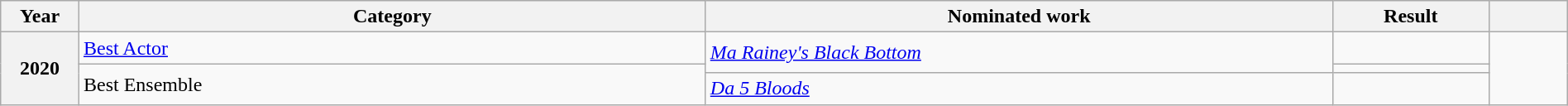<table class="wikitable plainrowheaders" style="width:100%;">
<tr>
<th scope="col" style="width:5%;">Year</th>
<th scope="col" style="width:40%;">Category</th>
<th scope="col" style="width:40%;">Nominated work</th>
<th scope="col" style="width:10%;">Result</th>
<th scope="col" style="width:5%;"></th>
</tr>
<tr>
<th scope="row" style="text-align:center;" rowspan="3">2020</th>
<td><a href='#'>Best Actor</a></td>
<td rowspan="2"><em><a href='#'>Ma Rainey's Black Bottom</a></em></td>
<td></td>
<td style="text-align:center;" rowspan="3"></td>
</tr>
<tr>
<td rowspan="2">Best Ensemble</td>
<td></td>
</tr>
<tr>
<td><em><a href='#'>Da 5 Bloods</a></em></td>
<td></td>
</tr>
</table>
